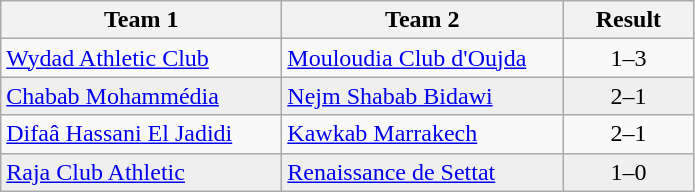<table class="wikitable">
<tr>
<th width="180">Team 1</th>
<th width="180">Team 2</th>
<th width="80">Result</th>
</tr>
<tr>
<td><a href='#'>Wydad Athletic Club</a></td>
<td><a href='#'>Mouloudia Club d'Oujda</a></td>
<td align="center">1–3</td>
</tr>
<tr style="background:#EFEFEF">
<td><a href='#'>Chabab Mohammédia</a></td>
<td><a href='#'>Nejm Shabab Bidawi</a></td>
<td align="center">2–1</td>
</tr>
<tr>
<td><a href='#'>Difaâ Hassani El Jadidi</a></td>
<td><a href='#'>Kawkab Marrakech</a></td>
<td align="center">2–1</td>
</tr>
<tr style="background:#EFEFEF">
<td><a href='#'>Raja Club Athletic</a></td>
<td><a href='#'>Renaissance de Settat</a></td>
<td align="center">1–0</td>
</tr>
</table>
